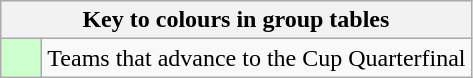<table class="wikitable" style="text-align: center;">
<tr>
<th colspan=2>Key to colours in group tables</th>
</tr>
<tr>
<td style="background:#cfc; width:20px;"></td>
<td align=left>Teams that advance to the Cup Quarterfinal</td>
</tr>
</table>
